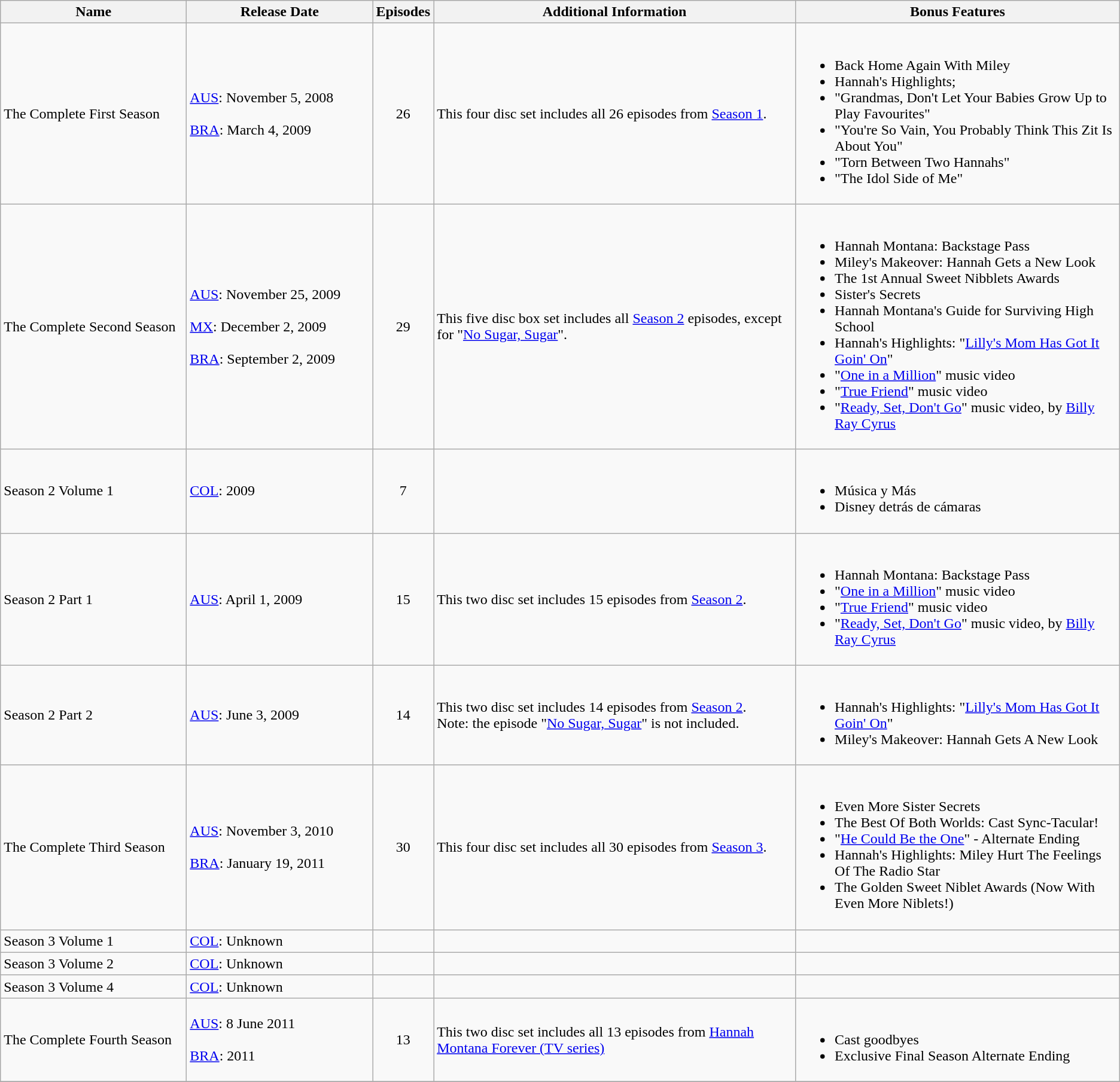<table class="wikitable">
<tr>
<th style="width:200px">Name</th>
<th style="width:200px">Release Date</th>
<th style="width:60px">Episodes</th>
<th>Additional Information</th>
<th>Bonus Features</th>
</tr>
<tr>
<td>The Complete First Season</td>
<td><a href='#'>AUS</a>: November 5, 2008<br><br><a href='#'>BRA</a>: March 4, 2009</td>
<td style="text-align:center;">26</td>
<td>This four disc set includes all 26 episodes from <a href='#'>Season 1</a>.</td>
<td><br><ul><li>Back Home Again With Miley</li><li>Hannah's Highlights;</li><li>"Grandmas, Don't Let Your Babies Grow Up to Play Favourites"</li><li>"You're So Vain, You Probably Think This Zit Is About You"</li><li>"Torn Between Two Hannahs"</li><li>"The Idol Side of Me"</li></ul></td>
</tr>
<tr>
<td>The Complete Second Season</td>
<td><a href='#'>AUS</a>: November 25, 2009<br><br><a href='#'>MX</a>: December 2, 2009<br><br><a href='#'>BRA</a>: September 2, 2009</td>
<td style="text-align:center;">29</td>
<td>This five disc box set includes all <a href='#'>Season 2</a> episodes, except for "<a href='#'>No Sugar, Sugar</a>".</td>
<td><br><ul><li>Hannah Montana: Backstage Pass</li><li>Miley's Makeover: Hannah Gets a New Look</li><li>The 1st Annual Sweet Nibblets Awards</li><li>Sister's Secrets</li><li>Hannah Montana's Guide for Surviving High School</li><li>Hannah's Highlights: "<a href='#'>Lilly's Mom Has Got It Goin' On</a>"</li><li>"<a href='#'>One in a Million</a>" music video</li><li>"<a href='#'>True Friend</a>" music video</li><li>"<a href='#'>Ready, Set, Don't Go</a>" music video, by <a href='#'>Billy Ray Cyrus</a></li></ul></td>
</tr>
<tr>
<td>Season 2 Volume 1</td>
<td><a href='#'>COL</a>: 2009</td>
<td style="text-align:center;">7</td>
<td></td>
<td><br><ul><li>Música y Más</li><li>Disney detrás de cámaras</li></ul></td>
</tr>
<tr>
<td>Season 2 Part 1</td>
<td><a href='#'>AUS</a>: April 1, 2009</td>
<td style="text-align:center;">15</td>
<td>This two disc set includes 15 episodes from <a href='#'>Season 2</a>.</td>
<td><br><ul><li>Hannah Montana: Backstage Pass</li><li>"<a href='#'>One in a Million</a>" music video</li><li>"<a href='#'>True Friend</a>" music video</li><li>"<a href='#'>Ready, Set, Don't Go</a>" music video, by <a href='#'>Billy Ray Cyrus</a></li></ul></td>
</tr>
<tr>
<td>Season 2 Part 2</td>
<td><a href='#'>AUS</a>: June 3, 2009</td>
<td style="text-align:center;">14</td>
<td>This two disc set includes 14 episodes from <a href='#'>Season 2</a>.<br>Note: the episode "<a href='#'>No Sugar, Sugar</a>" is not included.</td>
<td><br><ul><li>Hannah's Highlights: "<a href='#'>Lilly's Mom Has Got It Goin' On</a>"</li><li>Miley's Makeover: Hannah Gets A New Look</li></ul></td>
</tr>
<tr>
<td>The Complete Third Season</td>
<td><a href='#'>AUS</a>: November 3, 2010<br><br><a href='#'>BRA</a>: January 19, 2011</td>
<td style="text-align:center;">30</td>
<td>This four disc set includes all 30 episodes from <a href='#'>Season 3</a>.</td>
<td><br><ul><li>Even More Sister Secrets</li><li>The Best Of Both Worlds: Cast Sync-Tacular!</li><li>"<a href='#'>He Could Be the One</a>" - Alternate Ending</li><li>Hannah's Highlights: Miley Hurt The Feelings Of The Radio Star</li><li>The Golden Sweet Niblet Awards (Now With Even More Niblets!)</li></ul></td>
</tr>
<tr>
<td>Season 3 Volume 1</td>
<td><a href='#'>COL</a>: Unknown</td>
<td></td>
<td></td>
<td></td>
</tr>
<tr>
<td>Season 3 Volume 2</td>
<td><a href='#'>COL</a>: Unknown</td>
<td></td>
<td></td>
<td></td>
</tr>
<tr>
<td>Season 3 Volume 4</td>
<td><a href='#'>COL</a>: Unknown</td>
<td></td>
<td></td>
<td></td>
</tr>
<tr>
<td>The Complete Fourth Season</td>
<td><a href='#'>AUS</a>: 8 June 2011<br><br><a href='#'>BRA</a>: 2011</td>
<td style="text-align:center;">13</td>
<td>This two disc set includes all 13 episodes from <a href='#'>Hannah Montana Forever (TV series)</a></td>
<td><br><ul><li>Cast goodbyes</li><li>Exclusive Final Season Alternate Ending</li></ul></td>
</tr>
<tr>
</tr>
</table>
